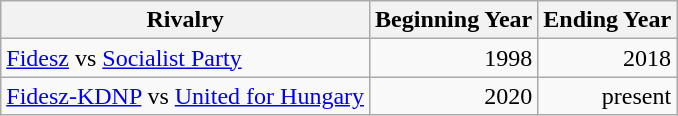<table class="wikitable sortable">
<tr>
<th>Rivalry</th>
<th>Beginning Year</th>
<th>Ending Year</th>
</tr>
<tr>
<td><a href='#'>Fidesz</a> vs <a href='#'>Socialist Party</a></td>
<td style="text-align:right;">1998</td>
<td style="text-align:right;">2018</td>
</tr>
<tr>
<td><a href='#'>Fidesz-KDNP</a> vs <a href='#'>United for Hungary</a></td>
<td style="text-align:right;">2020</td>
<td style="text-align:right;">present</td>
</tr>
</table>
